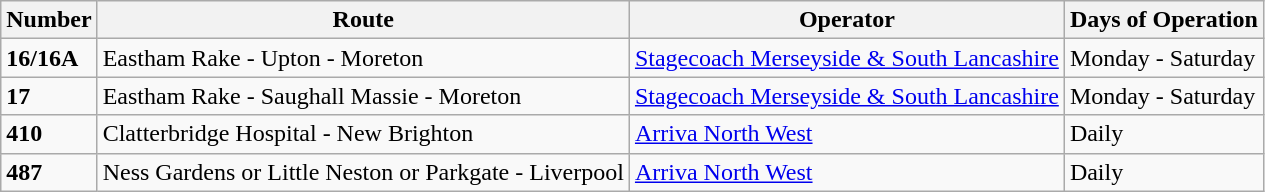<table class="wikitable" border="1">
<tr>
<th>Number</th>
<th>Route</th>
<th>Operator</th>
<th>Days of Operation</th>
</tr>
<tr>
<td><strong>16/16A</strong></td>
<td>Eastham Rake - Upton - Moreton</td>
<td><a href='#'>Stagecoach Merseyside & South Lancashire</a></td>
<td>Monday - Saturday</td>
</tr>
<tr>
<td><strong>17</strong></td>
<td>Eastham Rake - Saughall Massie - Moreton</td>
<td><a href='#'>Stagecoach Merseyside & South Lancashire</a></td>
<td>Monday - Saturday</td>
</tr>
<tr>
<td><strong>410</strong></td>
<td>Clatterbridge Hospital - New Brighton</td>
<td><a href='#'>Arriva North West</a></td>
<td>Daily</td>
</tr>
<tr>
<td><strong>487</strong></td>
<td>Ness Gardens or Little Neston or Parkgate - Liverpool</td>
<td><a href='#'>Arriva North West</a></td>
<td>Daily</td>
</tr>
</table>
